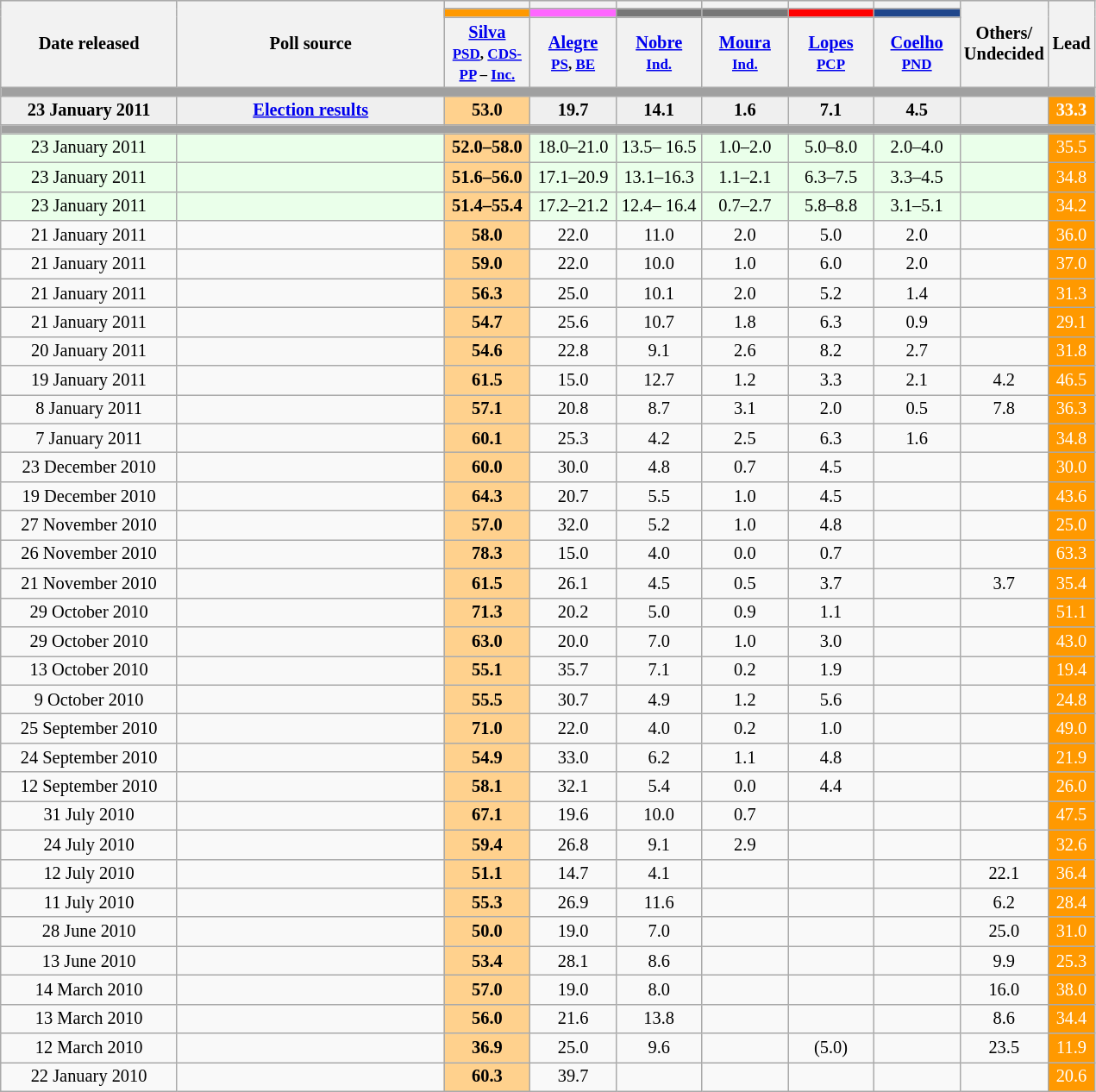<table class="wikitable" style="text-align:center; font-size:85%; line-height:16px; margin-bottom:0">
<tr bgcolor=lightgray>
<th rowspan=3 width=130px>Date released</th>
<th rowspan=3 width=200px>Poll source</th>
<th width=60px></th>
<th width=60px></th>
<th width=60px></th>
<th width=60px></th>
<th width=60px></th>
<th width=60px></th>
<th rowspan=3 width=60px>Others/<br>Undecided</th>
<th rowspan=3 width=10px>Lead</th>
</tr>
<tr>
<td bgcolor=#FF9900></td>
<td bgcolor=#FF66FF></td>
<td bgcolor=#777777></td>
<td bgcolor=#777777></td>
<td bgcolor=red></td>
<td bgcolor=#1F468B></td>
</tr>
<tr>
<th><a href='#'>Silva</a><br><small><a href='#'>PSD</a>, <a href='#'>CDS-PP</a> – <a href='#'>Inc.</a></small></th>
<th><a href='#'>Alegre</a><br><small><a href='#'>PS</a>, <a href='#'>BE</a></small></th>
<th><a href='#'>Nobre</a><br><small><a href='#'>Ind.</a></small></th>
<th><a href='#'>Moura</a><br><small><a href='#'>Ind.</a></small></th>
<th><a href='#'>Lopes</a><br><small><a href='#'>PCP</a></small></th>
<th><a href='#'>Coelho</a><br><small><a href='#'>PND</a></small></th>
</tr>
<tr>
<td colspan="10" style="background:#A0A0A0"></td>
</tr>
<tr style="background:#EFEFEF; font-weight:bold;">
<td>23 January 2011</td>
<td><a href='#'>Election results</a></td>
<td style="background:#FFD18D">53.0</td>
<td>19.7</td>
<td>14.1</td>
<td>1.6</td>
<td>7.1</td>
<td>4.5</td>
<td></td>
<td style="background:#FF9900; color:white">33.3</td>
</tr>
<tr>
<td colspan="10" style="background:#A0A0A0"></td>
</tr>
<tr style="background:#EAFFEA">
<td>23 January 2011</td>
<td></td>
<td style="background:#FFD18D"><strong>52.0–58.0</strong></td>
<td>18.0–21.0</td>
<td>13.5– 16.5</td>
<td>1.0–2.0</td>
<td>5.0–8.0</td>
<td>2.0–4.0</td>
<td></td>
<td style="background:#FF9900; color:white">35.5</td>
</tr>
<tr style="background:#EAFFEA">
<td>23 January 2011</td>
<td></td>
<td style="background:#FFD18D"><strong>51.6–56.0</strong></td>
<td>17.1–20.9</td>
<td>13.1–16.3</td>
<td>1.1–2.1</td>
<td>6.3–7.5</td>
<td>3.3–4.5</td>
<td></td>
<td style="background:#FF9900; color:white">34.8</td>
</tr>
<tr style="background:#EAFFEA">
<td>23 January 2011</td>
<td></td>
<td style="background:#FFD18D"><strong>51.4–55.4</strong></td>
<td>17.2–21.2</td>
<td>12.4– 16.4</td>
<td>0.7–2.7</td>
<td>5.8–8.8</td>
<td>3.1–5.1</td>
<td></td>
<td style="background:#FF9900; color:white">34.2</td>
</tr>
<tr>
<td>21 January 2011</td>
<td></td>
<td style="background:#FFD18D"><strong>58.0</strong></td>
<td>22.0</td>
<td>11.0</td>
<td>2.0</td>
<td>5.0</td>
<td>2.0</td>
<td></td>
<td style="background:#FF9900; color:white">36.0</td>
</tr>
<tr>
<td>21 January 2011</td>
<td></td>
<td style="background:#FFD18D"><strong>59.0</strong></td>
<td>22.0</td>
<td>10.0</td>
<td>1.0</td>
<td>6.0</td>
<td>2.0</td>
<td></td>
<td style="background:#FF9900; color:white">37.0</td>
</tr>
<tr>
<td>21 January 2011</td>
<td></td>
<td style="background:#FFD18D"><strong>56.3</strong></td>
<td>25.0</td>
<td>10.1</td>
<td>2.0</td>
<td>5.2</td>
<td>1.4</td>
<td></td>
<td style="background:#FF9900; color:white">31.3</td>
</tr>
<tr>
<td>21 January 2011</td>
<td></td>
<td style="background:#FFD18D"><strong>54.7</strong></td>
<td>25.6</td>
<td>10.7</td>
<td>1.8</td>
<td>6.3</td>
<td>0.9</td>
<td></td>
<td style="background:#FF9900; color:white">29.1</td>
</tr>
<tr>
<td>20 January 2011</td>
<td></td>
<td style="background:#FFD18D"><strong>54.6</strong></td>
<td>22.8</td>
<td>9.1</td>
<td>2.6</td>
<td>8.2</td>
<td>2.7</td>
<td></td>
<td style="background:#FF9900; color:white">31.8</td>
</tr>
<tr>
<td>19 January 2011</td>
<td></td>
<td style="background:#FFD18D"><strong>61.5</strong></td>
<td>15.0</td>
<td>12.7</td>
<td>1.2</td>
<td>3.3</td>
<td>2.1</td>
<td>4.2</td>
<td style="background:#FF9900; color:white">46.5</td>
</tr>
<tr>
<td>8 January 2011</td>
<td></td>
<td style="background:#FFD18D"><strong>57.1</strong></td>
<td>20.8</td>
<td>8.7</td>
<td>3.1</td>
<td>2.0</td>
<td>0.5</td>
<td>7.8</td>
<td style="background:#FF9900; color:white">36.3</td>
</tr>
<tr>
<td>7 January 2011</td>
<td></td>
<td style="background:#FFD18D"><strong>60.1</strong></td>
<td>25.3</td>
<td>4.2</td>
<td>2.5</td>
<td>6.3</td>
<td>1.6</td>
<td></td>
<td style="background:#FF9900; color:white">34.8</td>
</tr>
<tr>
<td>23 December 2010</td>
<td></td>
<td style="background:#FFD18D"><strong>60.0</strong></td>
<td>30.0</td>
<td>4.8</td>
<td>0.7</td>
<td>4.5</td>
<td></td>
<td></td>
<td style="background:#FF9900; color:white">30.0</td>
</tr>
<tr>
<td>19 December 2010</td>
<td></td>
<td style="background:#FFD18D"><strong>64.3</strong></td>
<td>20.7</td>
<td>5.5</td>
<td>1.0</td>
<td>4.5</td>
<td></td>
<td></td>
<td style="background:#FF9900; color:white">43.6</td>
</tr>
<tr>
<td>27 November 2010</td>
<td></td>
<td style="background:#FFD18D"><strong>57.0</strong></td>
<td>32.0</td>
<td>5.2</td>
<td>1.0</td>
<td>4.8</td>
<td></td>
<td></td>
<td style="background:#FF9900; color:white">25.0</td>
</tr>
<tr>
<td>26 November 2010</td>
<td></td>
<td style="background:#FFD18D"><strong>78.3</strong></td>
<td>15.0</td>
<td>4.0</td>
<td>0.0</td>
<td>0.7</td>
<td></td>
<td></td>
<td style="background:#FF9900; color:white">63.3</td>
</tr>
<tr>
<td>21 November 2010</td>
<td></td>
<td style="background:#FFD18D"><strong>61.5</strong></td>
<td>26.1</td>
<td>4.5</td>
<td>0.5</td>
<td>3.7</td>
<td></td>
<td>3.7</td>
<td style="background:#FF9900; color:white">35.4</td>
</tr>
<tr>
<td>29 October 2010</td>
<td></td>
<td style="background:#FFD18D"><strong>71.3</strong></td>
<td>20.2</td>
<td>5.0</td>
<td>0.9</td>
<td>1.1</td>
<td></td>
<td></td>
<td style="background:#FF9900; color:white">51.1</td>
</tr>
<tr>
<td>29 October 2010</td>
<td></td>
<td style="background:#FFD18D"><strong>63.0</strong></td>
<td>20.0</td>
<td>7.0</td>
<td>1.0</td>
<td>3.0</td>
<td></td>
<td></td>
<td style="background:#FF9900; color:white">43.0</td>
</tr>
<tr>
<td>13 October 2010</td>
<td></td>
<td style="background:#FFD18D"><strong>55.1</strong></td>
<td>35.7</td>
<td>7.1</td>
<td>0.2</td>
<td>1.9</td>
<td></td>
<td></td>
<td style="background:#FF9900; color:white">19.4</td>
</tr>
<tr>
<td>9 October 2010</td>
<td></td>
<td style="background:#FFD18D"><strong>55.5</strong></td>
<td>30.7</td>
<td>4.9</td>
<td>1.2</td>
<td>5.6</td>
<td></td>
<td></td>
<td style="background:#FF9900; color:white">24.8</td>
</tr>
<tr>
<td>25 September 2010</td>
<td></td>
<td style="background:#FFD18D"><strong>71.0</strong></td>
<td>22.0</td>
<td>4.0</td>
<td>0.2</td>
<td>1.0</td>
<td></td>
<td></td>
<td style="background:#FF9900; color:white">49.0</td>
</tr>
<tr>
<td>24 September 2010</td>
<td></td>
<td style="background:#FFD18D"><strong>54.9</strong></td>
<td>33.0</td>
<td>6.2</td>
<td>1.1</td>
<td>4.8</td>
<td></td>
<td></td>
<td style="background:#FF9900; color:white">21.9</td>
</tr>
<tr>
<td>12 September 2010</td>
<td></td>
<td style="background:#FFD18D"><strong>58.1</strong></td>
<td>32.1</td>
<td>5.4</td>
<td>0.0</td>
<td>4.4</td>
<td></td>
<td></td>
<td style="background:#FF9900; color:white">26.0</td>
</tr>
<tr>
<td>31 July 2010</td>
<td></td>
<td style="background:#FFD18D"><strong>67.1</strong></td>
<td>19.6</td>
<td>10.0</td>
<td>0.7</td>
<td></td>
<td></td>
<td></td>
<td style="background:#FF9900; color:white">47.5</td>
</tr>
<tr>
<td>24 July 2010</td>
<td></td>
<td style="background:#FFD18D"><strong>59.4</strong></td>
<td>26.8</td>
<td>9.1</td>
<td>2.9</td>
<td></td>
<td></td>
<td></td>
<td style="background:#FF9900; color:white">32.6</td>
</tr>
<tr>
<td>12 July 2010</td>
<td></td>
<td style="background:#FFD18D"><strong>51.1</strong></td>
<td>14.7</td>
<td>4.1</td>
<td></td>
<td></td>
<td></td>
<td>22.1</td>
<td style="background:#FF9900; color:white">36.4</td>
</tr>
<tr>
<td>11 July 2010</td>
<td></td>
<td style="background:#FFD18D"><strong>55.3</strong></td>
<td>26.9</td>
<td>11.6</td>
<td></td>
<td></td>
<td></td>
<td>6.2</td>
<td style="background:#FF9900; color:white">28.4</td>
</tr>
<tr>
<td>28 June 2010</td>
<td></td>
<td style="background:#FFD18D"><strong>50.0</strong></td>
<td>19.0</td>
<td>7.0</td>
<td></td>
<td></td>
<td></td>
<td>25.0</td>
<td style="background:#FF9900; color:white">31.0</td>
</tr>
<tr>
<td>13 June 2010</td>
<td></td>
<td style="background:#FFD18D"><strong>53.4</strong></td>
<td>28.1</td>
<td>8.6</td>
<td></td>
<td></td>
<td></td>
<td>9.9</td>
<td style="background:#FF9900; color:white">25.3</td>
</tr>
<tr>
<td>14 March 2010</td>
<td></td>
<td style="background:#FFD18D"><strong>57.0</strong></td>
<td>19.0</td>
<td>8.0</td>
<td></td>
<td></td>
<td></td>
<td>16.0</td>
<td style="background:#FF9900; color:white">38.0</td>
</tr>
<tr>
<td>13 March 2010</td>
<td></td>
<td style="background:#FFD18D"><strong>56.0</strong></td>
<td>21.6</td>
<td>13.8</td>
<td></td>
<td></td>
<td></td>
<td>8.6</td>
<td style="background:#FF9900; color:white">34.4</td>
</tr>
<tr>
<td>12 March 2010</td>
<td></td>
<td style="background:#FFD18D"><strong>36.9</strong></td>
<td>25.0</td>
<td>9.6</td>
<td></td>
<td>(5.0)</td>
<td></td>
<td>23.5</td>
<td style="background:#FF9900; color:white">11.9</td>
</tr>
<tr>
<td>22 January 2010</td>
<td></td>
<td style="background:#FFD18D"><strong>60.3</strong></td>
<td>39.7</td>
<td></td>
<td></td>
<td></td>
<td></td>
<td></td>
<td style="background:#FF9900; color:white">20.6</td>
</tr>
</table>
